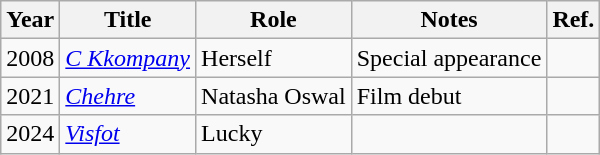<table class="wikitable sortable">
<tr>
<th>Year</th>
<th>Title</th>
<th>Role</th>
<th>Notes</th>
<th>Ref.</th>
</tr>
<tr>
<td>2008</td>
<td><em><a href='#'>C Kkompany</a></em></td>
<td>Herself</td>
<td>Special appearance</td>
<td></td>
</tr>
<tr>
<td>2021</td>
<td><em><a href='#'>Chehre</a></em></td>
<td>Natasha Oswal</td>
<td>Film debut</td>
<td></td>
</tr>
<tr>
<td>2024</td>
<td><em><a href='#'>Visfot</a></em></td>
<td>Lucky</td>
<td></td>
<td></td>
</tr>
</table>
